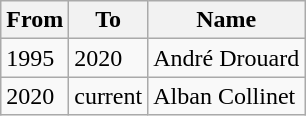<table class="wikitable">
<tr>
<th>From</th>
<th>To</th>
<th>Name</th>
</tr>
<tr>
<td>1995</td>
<td>2020</td>
<td>André Drouard</td>
</tr>
<tr>
<td>2020</td>
<td>current</td>
<td>Alban Collinet</td>
</tr>
</table>
